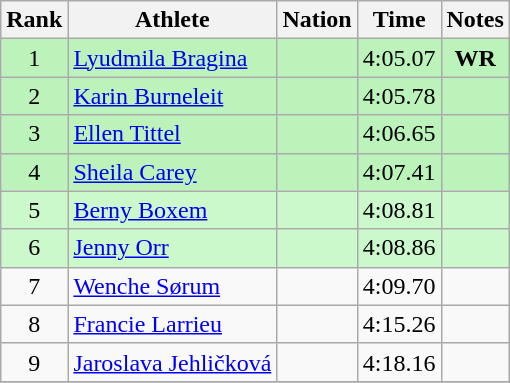<table class="wikitable sortable" style="text-align:center">
<tr>
<th>Rank</th>
<th>Athlete</th>
<th>Nation</th>
<th>Time</th>
<th>Notes</th>
</tr>
<tr bgcolor=bbf3bb>
<td>1</td>
<td align=left><a href='#'>Lyudmila Bragina</a></td>
<td align=left></td>
<td>4:05.07</td>
<td><strong>WR</strong></td>
</tr>
<tr bgcolor=bbf3bb>
<td>2</td>
<td align=left><a href='#'>Karin Burneleit</a></td>
<td align=left></td>
<td>4:05.78</td>
<td></td>
</tr>
<tr bgcolor=bbf3bb>
<td>3</td>
<td align=left><a href='#'>Ellen Tittel</a></td>
<td align=left></td>
<td>4:06.65</td>
<td></td>
</tr>
<tr bgcolor=bbf3bb>
<td>4</td>
<td align=left><a href='#'>Sheila Carey</a></td>
<td align=left></td>
<td>4:07.41</td>
<td></td>
</tr>
<tr bgcolor=ccf9cc>
<td>5</td>
<td align=left><a href='#'>Berny Boxem</a></td>
<td align=left></td>
<td>4:08.81</td>
<td></td>
</tr>
<tr bgcolor=ccf9cc>
<td>6</td>
<td align=left><a href='#'>Jenny Orr</a></td>
<td align=left></td>
<td>4:08.86</td>
<td></td>
</tr>
<tr>
<td>7</td>
<td align=left><a href='#'>Wenche Sørum</a></td>
<td align=left></td>
<td>4:09.70</td>
<td></td>
</tr>
<tr>
<td>8</td>
<td align=left><a href='#'>Francie Larrieu</a></td>
<td align=left></td>
<td>4:15.26</td>
<td></td>
</tr>
<tr>
<td>9</td>
<td align=left><a href='#'>Jaroslava Jehličková</a></td>
<td align=left></td>
<td>4:18.16</td>
<td></td>
</tr>
<tr>
</tr>
</table>
